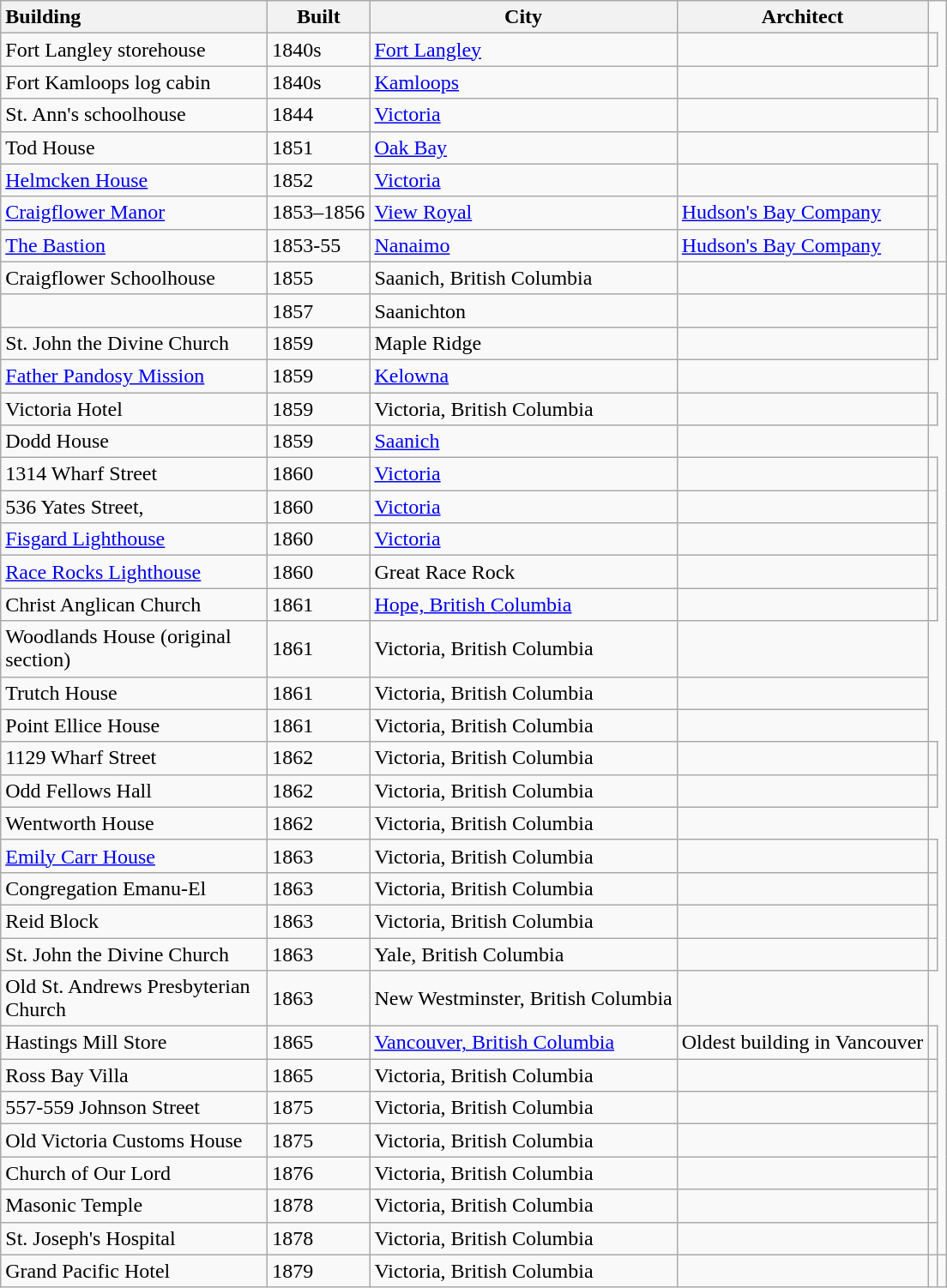<table class="wikitable sortable">
<tr>
<th style="text-align:left;width:200px">Building</th>
<th>Built</th>
<th>City</th>
<th>Architect</th>
</tr>
<tr>
<td>Fort Langley storehouse</td>
<td>1840s</td>
<td><a href='#'>Fort Langley</a></td>
<td></td>
<td></td>
</tr>
<tr>
<td>Fort Kamloops log cabin</td>
<td>1840s</td>
<td><a href='#'>Kamloops</a></td>
<td></td>
</tr>
<tr>
<td>St. Ann's schoolhouse</td>
<td>1844</td>
<td><a href='#'>Victoria</a></td>
<td></td>
<td></td>
</tr>
<tr>
<td>Tod House</td>
<td>1851</td>
<td><a href='#'>Oak Bay</a></td>
<td></td>
</tr>
<tr>
<td><a href='#'>Helmcken House</a></td>
<td>1852</td>
<td><a href='#'>Victoria</a></td>
<td></td>
<td></td>
</tr>
<tr>
<td><a href='#'>Craigflower Manor</a></td>
<td>1853–1856</td>
<td><a href='#'>View Royal</a></td>
<td><a href='#'>Hudson's Bay Company</a></td>
<td></td>
</tr>
<tr>
<td><a href='#'>The Bastion</a></td>
<td>1853-55</td>
<td><a href='#'>Nanaimo</a></td>
<td><a href='#'>Hudson's Bay Company</a></td>
<td></td>
</tr>
<tr>
<td>Craigflower Schoolhouse</td>
<td>1855</td>
<td>Saanich, British Columbia</td>
<td></td>
<td></td>
<td></td>
</tr>
<tr>
<td></td>
<td>1857</td>
<td>Saanichton</td>
<td></td>
<td></td>
</tr>
<tr>
<td>St. John the Divine Church</td>
<td>1859</td>
<td><abbr>Maple Ridge</abbr></td>
<td></td>
<td></td>
</tr>
<tr>
<td><a href='#'>Father Pandosy Mission</a></td>
<td>1859</td>
<td><a href='#'>Kelowna</a></td>
<td></td>
</tr>
<tr>
<td>Victoria Hotel</td>
<td>1859</td>
<td>Victoria, British Columbia</td>
<td></td>
<td></td>
</tr>
<tr>
<td>Dodd House</td>
<td>1859</td>
<td><a href='#'>Saanich</a></td>
<td></td>
</tr>
<tr>
<td>1314 Wharf Street</td>
<td>1860</td>
<td><a href='#'>Victoria</a></td>
<td></td>
<td></td>
</tr>
<tr>
<td>536 Yates Street,</td>
<td>1860</td>
<td><a href='#'>Victoria</a></td>
<td></td>
<td></td>
</tr>
<tr>
<td><a href='#'>Fisgard Lighthouse</a></td>
<td>1860</td>
<td><a href='#'>Victoria</a></td>
<td></td>
<td></td>
</tr>
<tr>
<td><a href='#'>Race Rocks Lighthouse</a></td>
<td>1860</td>
<td><abbr>Great Race Rock</abbr></td>
<td></td>
<td></td>
</tr>
<tr>
<td>Christ Anglican Church</td>
<td>1861</td>
<td><a href='#'>Hope, British Columbia</a></td>
<td></td>
<td></td>
</tr>
<tr>
<td>Woodlands House (original section)</td>
<td>1861</td>
<td>Victoria, British Columbia</td>
<td></td>
</tr>
<tr>
<td>Trutch House</td>
<td>1861</td>
<td>Victoria, British Columbia</td>
<td></td>
</tr>
<tr>
<td>Point Ellice House</td>
<td>1861</td>
<td>Victoria, British Columbia</td>
<td></td>
</tr>
<tr>
<td>1129 Wharf Street</td>
<td>1862</td>
<td>Victoria, British Columbia</td>
<td></td>
<td></td>
</tr>
<tr>
<td>Odd Fellows Hall</td>
<td>1862</td>
<td>Victoria, British Columbia</td>
<td></td>
<td></td>
</tr>
<tr>
<td>Wentworth House</td>
<td>1862</td>
<td>Victoria, British Columbia</td>
<td></td>
</tr>
<tr>
<td><a href='#'>Emily Carr House</a></td>
<td>1863</td>
<td>Victoria, British Columbia</td>
<td></td>
<td></td>
</tr>
<tr>
<td>Congregation Emanu-El</td>
<td>1863</td>
<td>Victoria, British Columbia</td>
<td></td>
<td></td>
</tr>
<tr>
<td>Reid Block</td>
<td>1863</td>
<td>Victoria, British Columbia</td>
<td></td>
<td></td>
</tr>
<tr>
<td>St. John the Divine Church</td>
<td>1863</td>
<td>Yale, British Columbia</td>
<td></td>
<td></td>
</tr>
<tr>
<td>Old St. Andrews Presbyterian Church</td>
<td>1863</td>
<td>New Westminster, British Columbia</td>
<td></td>
</tr>
<tr>
<td>Hastings Mill Store</td>
<td>1865</td>
<td><a href='#'>Vancouver, British Columbia</a></td>
<td>Oldest building in Vancouver</td>
<td></td>
</tr>
<tr>
<td>Ross Bay Villa</td>
<td>1865</td>
<td>Victoria, British Columbia</td>
<td></td>
<td></td>
</tr>
<tr>
<td>557-559 Johnson Street</td>
<td>1875</td>
<td>Victoria, British Columbia</td>
<td></td>
<td></td>
</tr>
<tr>
<td>Old Victoria Customs House</td>
<td>1875</td>
<td>Victoria, British Columbia</td>
<td></td>
<td></td>
</tr>
<tr>
<td>Church of Our Lord</td>
<td>1876</td>
<td>Victoria, British Columbia</td>
<td></td>
<td></td>
</tr>
<tr>
<td>Masonic Temple</td>
<td>1878</td>
<td>Victoria, British Columbia</td>
<td></td>
<td></td>
</tr>
<tr>
<td>St. Joseph's Hospital</td>
<td>1878</td>
<td>Victoria, British Columbia</td>
<td></td>
<td></td>
</tr>
<tr>
<td>Grand Pacific Hotel</td>
<td>1879</td>
<td>Victoria, British Columbia</td>
<td></td>
<td></td>
<td></td>
</tr>
</table>
